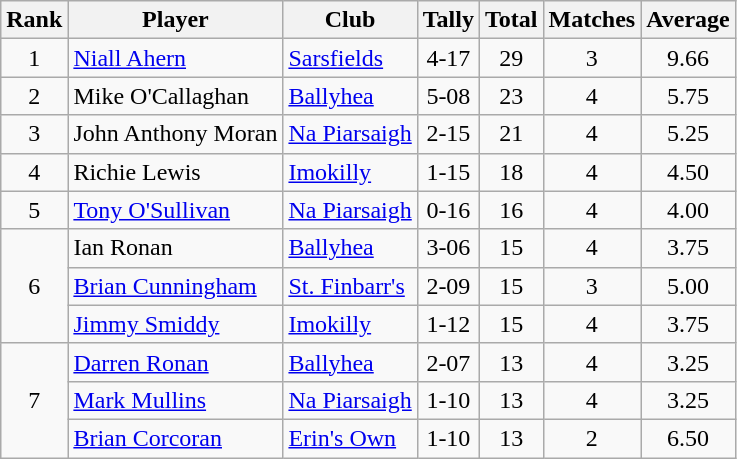<table class="wikitable">
<tr>
<th>Rank</th>
<th>Player</th>
<th>Club</th>
<th>Tally</th>
<th>Total</th>
<th>Matches</th>
<th>Average</th>
</tr>
<tr>
<td rowspan=1 align=center>1</td>
<td><a href='#'>Niall Ahern</a></td>
<td><a href='#'>Sarsfields</a></td>
<td align=center>4-17</td>
<td align=center>29</td>
<td align=center>3</td>
<td align=center>9.66</td>
</tr>
<tr>
<td rowspan=1 align=center>2</td>
<td>Mike O'Callaghan</td>
<td><a href='#'>Ballyhea</a></td>
<td align=center>5-08</td>
<td align=center>23</td>
<td align=center>4</td>
<td align=center>5.75</td>
</tr>
<tr>
<td rowspan=1 align=center>3</td>
<td>John Anthony Moran</td>
<td><a href='#'>Na Piarsaigh</a></td>
<td align=center>2-15</td>
<td align=center>21</td>
<td align=center>4</td>
<td align=center>5.25</td>
</tr>
<tr>
<td rowspan=1 align=center>4</td>
<td>Richie Lewis</td>
<td><a href='#'>Imokilly</a></td>
<td align=center>1-15</td>
<td align=center>18</td>
<td align=center>4</td>
<td align=center>4.50</td>
</tr>
<tr>
<td rowspan=1 align=center>5</td>
<td><a href='#'>Tony O'Sullivan</a></td>
<td><a href='#'>Na Piarsaigh</a></td>
<td align=center>0-16</td>
<td align=center>16</td>
<td align=center>4</td>
<td align=center>4.00</td>
</tr>
<tr>
<td rowspan=3 align=center>6</td>
<td>Ian Ronan</td>
<td><a href='#'>Ballyhea</a></td>
<td align=center>3-06</td>
<td align=center>15</td>
<td align=center>4</td>
<td align=center>3.75</td>
</tr>
<tr>
<td><a href='#'>Brian Cunningham</a></td>
<td><a href='#'>St. Finbarr's</a></td>
<td align=center>2-09</td>
<td align=center>15</td>
<td align=center>3</td>
<td align=center>5.00</td>
</tr>
<tr>
<td><a href='#'>Jimmy Smiddy</a></td>
<td><a href='#'>Imokilly</a></td>
<td align=center>1-12</td>
<td align=center>15</td>
<td align=center>4</td>
<td align=center>3.75</td>
</tr>
<tr>
<td rowspan=3 align=center>7</td>
<td><a href='#'>Darren Ronan</a></td>
<td><a href='#'>Ballyhea</a></td>
<td align=center>2-07</td>
<td align=center>13</td>
<td align=center>4</td>
<td align=center>3.25</td>
</tr>
<tr>
<td><a href='#'>Mark Mullins</a></td>
<td><a href='#'>Na Piarsaigh</a></td>
<td align=center>1-10</td>
<td align=center>13</td>
<td align=center>4</td>
<td align=center>3.25</td>
</tr>
<tr>
<td><a href='#'>Brian Corcoran</a></td>
<td><a href='#'>Erin's Own</a></td>
<td align=center>1-10</td>
<td align=center>13</td>
<td align=center>2</td>
<td align=center>6.50</td>
</tr>
</table>
